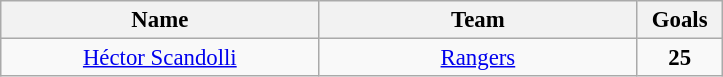<table class="wikitable" style="font-size:95%; text-align:center;">
<tr>
<th width="205">Name</th>
<th width="205">Team</th>
<th width="50">Goals</th>
</tr>
<tr>
<td> <a href='#'>Héctor Scandolli</a></td>
<td><a href='#'>Rangers</a></td>
<td><strong>25</strong></td>
</tr>
</table>
